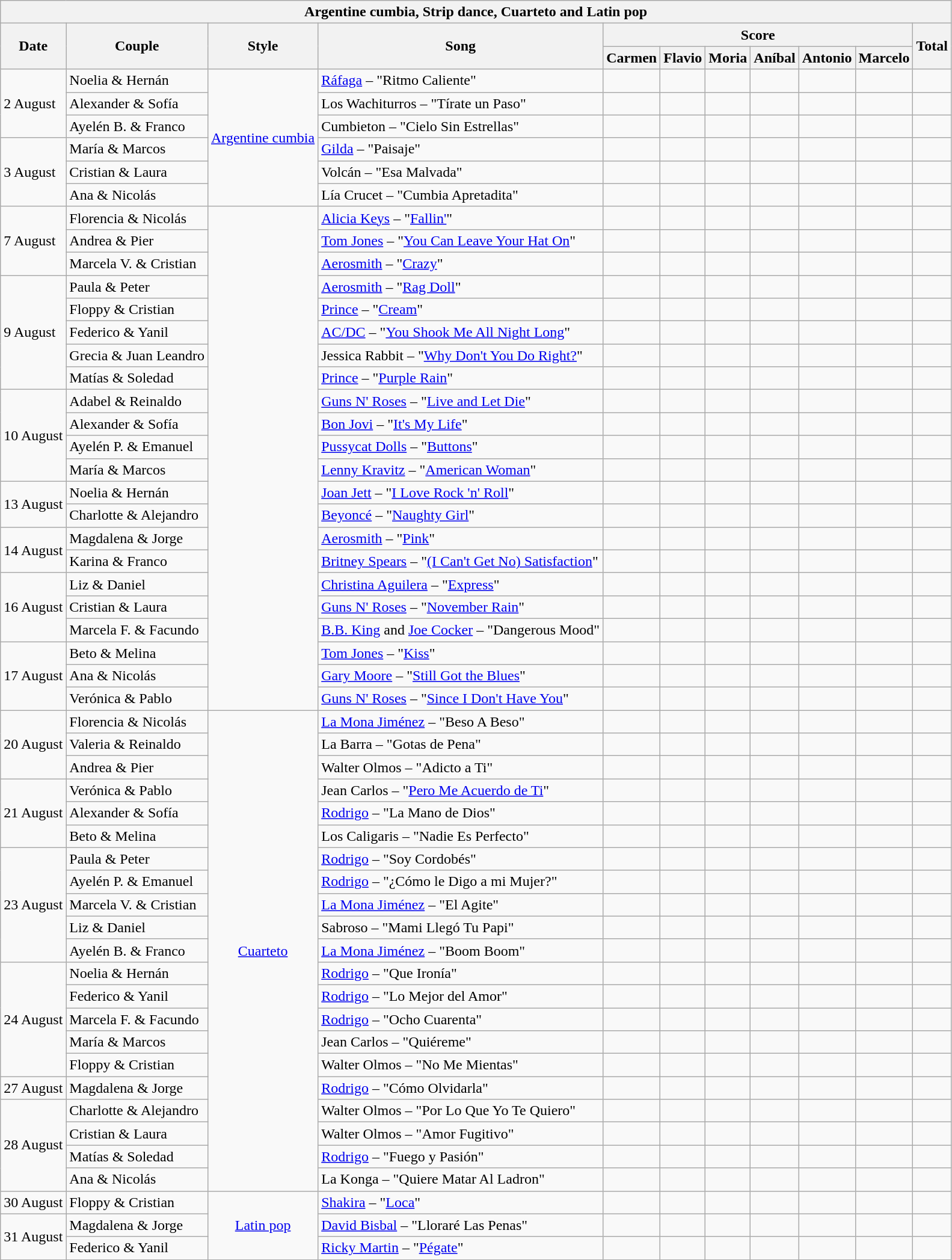<table class="wikitable collapsible collapsed">
<tr>
<th colspan="11" style="text-align:center;"><strong>Argentine cumbia, Strip dance, Cuarteto and Latin pop</strong></th>
</tr>
<tr>
<th rowspan="2">Date</th>
<th rowspan="2">Couple</th>
<th rowspan="2">Style</th>
<th rowspan="2">Song</th>
<th colspan="6">Score</th>
<th rowspan="2">Total</th>
</tr>
<tr>
<th>Carmen</th>
<th>Flavio</th>
<th>Moria</th>
<th>Aníbal</th>
<th>Antonio</th>
<th>Marcelo</th>
</tr>
<tr>
<td rowspan="3">2 August</td>
<td>Noelia & Hernán</td>
<td rowspan="6" style="text-align:center;"><a href='#'>Argentine cumbia</a></td>
<td><a href='#'>Ráfaga</a> – "Ritmo Caliente"</td>
<td></td>
<td></td>
<td></td>
<td></td>
<td></td>
<td></td>
<td></td>
</tr>
<tr>
<td>Alexander & Sofía</td>
<td>Los Wachiturros – "Tírate un Paso"</td>
<td></td>
<td></td>
<td></td>
<td></td>
<td></td>
<td></td>
<td></td>
</tr>
<tr>
<td>Ayelén B. & Franco</td>
<td>Cumbieton – "Cielo Sin Estrellas"</td>
<td></td>
<td></td>
<td></td>
<td></td>
<td></td>
<td></td>
<td></td>
</tr>
<tr>
<td rowspan="3">3 August</td>
<td>María & Marcos</td>
<td><a href='#'>Gilda</a> – "Paisaje"</td>
<td></td>
<td></td>
<td></td>
<td></td>
<td></td>
<td></td>
<td></td>
</tr>
<tr>
<td>Cristian & Laura</td>
<td>Volcán – "Esa Malvada"</td>
<td></td>
<td></td>
<td></td>
<td></td>
<td></td>
<td></td>
<td></td>
</tr>
<tr>
<td>Ana & Nicolás</td>
<td>Lía Crucet – "Cumbia Apretadita"</td>
<td></td>
<td></td>
<td></td>
<td></td>
<td></td>
<td></td>
<td></td>
</tr>
<tr>
<td rowspan="3">7 August</td>
<td>Florencia & Nicolás</td>
<td rowspan="22"></td>
<td><a href='#'>Alicia Keys</a> – "<a href='#'>Fallin'</a>"</td>
<td></td>
<td></td>
<td></td>
<td></td>
<td></td>
<td></td>
<td></td>
</tr>
<tr>
<td>Andrea & Pier</td>
<td><a href='#'>Tom Jones</a> – "<a href='#'>You Can Leave Your Hat On</a>"</td>
<td></td>
<td></td>
<td></td>
<td></td>
<td></td>
<td></td>
<td></td>
</tr>
<tr>
<td>Marcela V. & Cristian</td>
<td><a href='#'>Aerosmith</a> – "<a href='#'>Crazy</a>"</td>
<td></td>
<td></td>
<td></td>
<td></td>
<td></td>
<td></td>
<td></td>
</tr>
<tr>
<td rowspan="5">9 August</td>
<td>Paula & Peter</td>
<td><a href='#'>Aerosmith</a> – "<a href='#'>Rag Doll</a>"</td>
<td></td>
<td></td>
<td></td>
<td></td>
<td></td>
<td></td>
<td></td>
</tr>
<tr>
<td>Floppy & Cristian</td>
<td><a href='#'>Prince</a> – "<a href='#'>Cream</a>"</td>
<td></td>
<td></td>
<td></td>
<td></td>
<td></td>
<td></td>
<td></td>
</tr>
<tr>
<td>Federico & Yanil</td>
<td><a href='#'>AC/DC</a> – "<a href='#'>You Shook Me All Night Long</a>"</td>
<td></td>
<td></td>
<td></td>
<td></td>
<td></td>
<td></td>
<td></td>
</tr>
<tr>
<td>Grecia & Juan Leandro</td>
<td>Jessica Rabbit – "<a href='#'>Why Don't You Do Right?</a>"</td>
<td></td>
<td></td>
<td></td>
<td></td>
<td></td>
<td></td>
<td></td>
</tr>
<tr>
<td>Matías & Soledad</td>
<td><a href='#'>Prince</a> – "<a href='#'>Purple Rain</a>"</td>
<td></td>
<td></td>
<td></td>
<td></td>
<td></td>
<td></td>
<td></td>
</tr>
<tr>
<td rowspan="4">10 August</td>
<td>Adabel & Reinaldo</td>
<td><a href='#'>Guns N' Roses</a> – "<a href='#'>Live and Let Die</a>"</td>
<td></td>
<td></td>
<td></td>
<td></td>
<td></td>
<td></td>
<td></td>
</tr>
<tr>
<td>Alexander & Sofía</td>
<td><a href='#'>Bon Jovi</a> – "<a href='#'>It's My Life</a>"</td>
<td></td>
<td></td>
<td></td>
<td></td>
<td></td>
<td></td>
<td></td>
</tr>
<tr>
<td>Ayelén P. & Emanuel</td>
<td><a href='#'>Pussycat Dolls</a> – "<a href='#'>Buttons</a>"</td>
<td></td>
<td></td>
<td></td>
<td></td>
<td></td>
<td></td>
<td></td>
</tr>
<tr>
<td>María & Marcos</td>
<td><a href='#'>Lenny Kravitz</a> – "<a href='#'>American Woman</a>"</td>
<td></td>
<td></td>
<td></td>
<td></td>
<td></td>
<td></td>
<td></td>
</tr>
<tr>
<td rowspan="2">13 August</td>
<td>Noelia & Hernán</td>
<td><a href='#'>Joan Jett</a> – "<a href='#'>I Love Rock 'n' Roll</a>"</td>
<td></td>
<td></td>
<td></td>
<td></td>
<td></td>
<td></td>
<td></td>
</tr>
<tr>
<td>Charlotte & Alejandro</td>
<td><a href='#'>Beyoncé</a> – "<a href='#'>Naughty Girl</a>"</td>
<td></td>
<td></td>
<td></td>
<td></td>
<td></td>
<td></td>
<td></td>
</tr>
<tr>
<td rowspan="2">14 August</td>
<td>Magdalena & Jorge</td>
<td><a href='#'>Aerosmith</a> – "<a href='#'>Pink</a>"</td>
<td></td>
<td></td>
<td></td>
<td></td>
<td></td>
<td></td>
<td></td>
</tr>
<tr>
<td>Karina & Franco</td>
<td><a href='#'>Britney Spears</a> – "<a href='#'>(I Can't Get No) Satisfaction</a>"</td>
<td></td>
<td></td>
<td></td>
<td></td>
<td></td>
<td></td>
<td></td>
</tr>
<tr>
<td rowspan="3">16 August</td>
<td>Liz & Daniel</td>
<td><a href='#'>Christina Aguilera</a> – "<a href='#'>Express</a>"</td>
<td></td>
<td></td>
<td></td>
<td></td>
<td></td>
<td></td>
<td></td>
</tr>
<tr>
<td>Cristian & Laura</td>
<td><a href='#'>Guns N' Roses</a> – "<a href='#'>November Rain</a>"</td>
<td></td>
<td></td>
<td></td>
<td></td>
<td></td>
<td></td>
<td></td>
</tr>
<tr>
<td>Marcela F. & Facundo</td>
<td><a href='#'>B.B. King</a> and <a href='#'>Joe Cocker</a> – "Dangerous Mood"</td>
<td></td>
<td></td>
<td></td>
<td></td>
<td></td>
<td></td>
<td></td>
</tr>
<tr>
<td rowspan="3">17 August</td>
<td>Beto & Melina</td>
<td><a href='#'>Tom Jones</a> – "<a href='#'>Kiss</a>"</td>
<td></td>
<td></td>
<td></td>
<td></td>
<td></td>
<td></td>
<td></td>
</tr>
<tr>
<td>Ana & Nicolás</td>
<td><a href='#'>Gary Moore</a> – "<a href='#'>Still Got the Blues</a>"</td>
<td></td>
<td></td>
<td></td>
<td></td>
<td></td>
<td></td>
<td></td>
</tr>
<tr>
<td>Verónica & Pablo</td>
<td><a href='#'>Guns N' Roses</a> – "<a href='#'>Since I Don't Have You</a>"</td>
<td></td>
<td></td>
<td></td>
<td></td>
<td></td>
<td></td>
<td></td>
</tr>
<tr>
<td rowspan="3">20 August</td>
<td>Florencia & Nicolás</td>
<td rowspan="21" style="text-align:center;"><a href='#'>Cuarteto</a></td>
<td><a href='#'>La Mona Jiménez</a> – "Beso A Beso"</td>
<td></td>
<td></td>
<td></td>
<td></td>
<td></td>
<td></td>
<td></td>
</tr>
<tr>
<td>Valeria & Reinaldo</td>
<td>La Barra – "Gotas de Pena"</td>
<td></td>
<td></td>
<td></td>
<td></td>
<td></td>
<td></td>
<td></td>
</tr>
<tr>
<td>Andrea & Pier</td>
<td>Walter Olmos – "Adicto a Ti"</td>
<td></td>
<td></td>
<td></td>
<td></td>
<td></td>
<td></td>
<td></td>
</tr>
<tr>
<td rowspan="3">21 August</td>
<td>Verónica & Pablo</td>
<td>Jean Carlos – "<a href='#'>Pero Me Acuerdo de Ti</a>"</td>
<td></td>
<td></td>
<td></td>
<td></td>
<td></td>
<td></td>
<td></td>
</tr>
<tr>
<td>Alexander & Sofía</td>
<td><a href='#'>Rodrigo</a> – "La Mano de Dios"</td>
<td></td>
<td></td>
<td></td>
<td></td>
<td></td>
<td></td>
<td></td>
</tr>
<tr>
<td>Beto & Melina</td>
<td>Los Caligaris – "Nadie Es Perfecto"</td>
<td></td>
<td></td>
<td></td>
<td></td>
<td></td>
<td></td>
<td></td>
</tr>
<tr>
<td rowspan="5">23 August</td>
<td>Paula & Peter</td>
<td><a href='#'>Rodrigo</a> – "Soy Cordobés"</td>
<td></td>
<td></td>
<td></td>
<td></td>
<td></td>
<td></td>
<td></td>
</tr>
<tr>
<td>Ayelén P. & Emanuel</td>
<td><a href='#'>Rodrigo</a> – "¿Cómo le Digo a mi Mujer?"</td>
<td></td>
<td></td>
<td></td>
<td></td>
<td></td>
<td></td>
<td></td>
</tr>
<tr>
<td>Marcela V. & Cristian</td>
<td><a href='#'>La Mona Jiménez</a> – "El Agite"</td>
<td></td>
<td></td>
<td></td>
<td></td>
<td></td>
<td></td>
<td></td>
</tr>
<tr>
<td>Liz & Daniel</td>
<td>Sabroso – "Mami Llegó Tu Papi"</td>
<td></td>
<td></td>
<td></td>
<td></td>
<td></td>
<td></td>
<td></td>
</tr>
<tr>
<td>Ayelén B. & Franco</td>
<td><a href='#'>La Mona Jiménez</a> – "Boom Boom"</td>
<td></td>
<td></td>
<td></td>
<td></td>
<td></td>
<td></td>
<td></td>
</tr>
<tr>
<td rowspan="5">24 August</td>
<td>Noelia & Hernán</td>
<td><a href='#'>Rodrigo</a> – "Que Ironía"</td>
<td></td>
<td></td>
<td></td>
<td></td>
<td></td>
<td></td>
<td></td>
</tr>
<tr>
<td>Federico & Yanil</td>
<td><a href='#'>Rodrigo</a> – "Lo Mejor del Amor"</td>
<td></td>
<td></td>
<td></td>
<td></td>
<td></td>
<td></td>
<td></td>
</tr>
<tr>
<td>Marcela F. & Facundo</td>
<td><a href='#'>Rodrigo</a> – "Ocho Cuarenta"</td>
<td></td>
<td></td>
<td></td>
<td></td>
<td></td>
<td></td>
<td></td>
</tr>
<tr>
<td>María & Marcos</td>
<td>Jean Carlos – "Quiéreme"</td>
<td></td>
<td></td>
<td></td>
<td></td>
<td></td>
<td></td>
<td></td>
</tr>
<tr>
<td>Floppy & Cristian</td>
<td>Walter Olmos – "No Me Mientas"</td>
<td></td>
<td></td>
<td></td>
<td></td>
<td></td>
<td></td>
<td></td>
</tr>
<tr>
<td>27 August</td>
<td>Magdalena & Jorge</td>
<td><a href='#'>Rodrigo</a> – "Cómo Olvidarla"</td>
<td></td>
<td></td>
<td></td>
<td></td>
<td></td>
<td></td>
<td></td>
</tr>
<tr>
<td rowspan="4">28 August</td>
<td>Charlotte & Alejandro</td>
<td>Walter Olmos – "Por Lo Que Yo Te Quiero"</td>
<td></td>
<td></td>
<td></td>
<td></td>
<td></td>
<td></td>
<td></td>
</tr>
<tr>
<td>Cristian & Laura</td>
<td>Walter Olmos – "Amor Fugitivo"</td>
<td></td>
<td></td>
<td></td>
<td></td>
<td></td>
<td></td>
<td></td>
</tr>
<tr>
<td>Matías & Soledad</td>
<td><a href='#'>Rodrigo</a> – "Fuego y Pasión"</td>
<td></td>
<td></td>
<td></td>
<td></td>
<td></td>
<td></td>
<td></td>
</tr>
<tr>
<td>Ana & Nicolás</td>
<td>La Konga – "Quiere Matar Al Ladron"</td>
<td></td>
<td></td>
<td></td>
<td></td>
<td></td>
<td></td>
<td></td>
</tr>
<tr>
<td>30 August</td>
<td>Floppy & Cristian</td>
<td rowspan="3" style="text-align:center;"><a href='#'>Latin pop</a></td>
<td><a href='#'>Shakira</a> – "<a href='#'>Loca</a>"</td>
<td></td>
<td></td>
<td></td>
<td></td>
<td></td>
<td></td>
<td></td>
</tr>
<tr>
<td rowspan="2">31 August</td>
<td>Magdalena & Jorge</td>
<td><a href='#'>David Bisbal</a> – "Lloraré Las Penas"</td>
<td></td>
<td></td>
<td></td>
<td></td>
<td></td>
<td></td>
<td></td>
</tr>
<tr>
<td>Federico & Yanil</td>
<td><a href='#'>Ricky Martin</a> – "<a href='#'>Pégate</a>"</td>
<td></td>
<td></td>
<td></td>
<td></td>
<td></td>
<td></td>
<td></td>
</tr>
</table>
